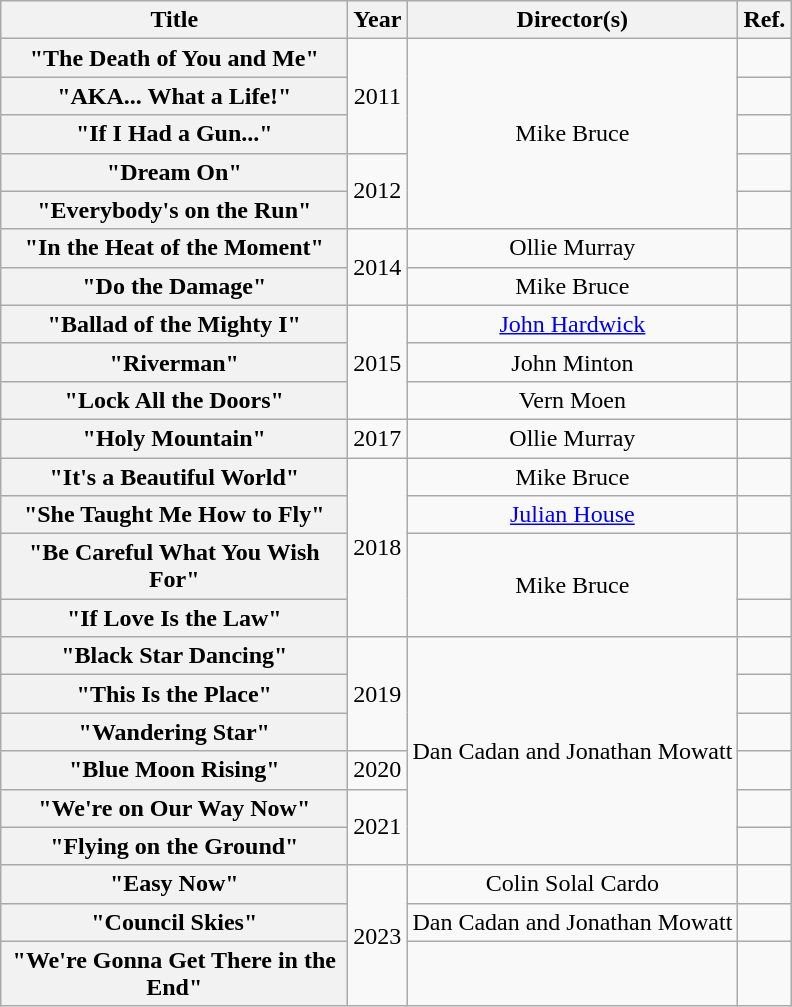<table class="wikitable plainrowheaders" style="text-align:center;">
<tr>
<th scope="col" style="width:14em;">Title</th>
<th scope="col">Year</th>
<th scope="col">Director(s)</th>
<th scope="col">Ref.</th>
</tr>
<tr>
<th scope="row">"The Death of You and Me"</th>
<td rowspan="3">2011</td>
<td rowspan="5">Mike Bruce</td>
<td></td>
</tr>
<tr>
<th scope="row">"AKA... What a Life!"</th>
<td></td>
</tr>
<tr>
<th scope="row">"If I Had a Gun..."</th>
<td></td>
</tr>
<tr>
<th scope="row">"Dream On"</th>
<td rowspan="2">2012</td>
<td></td>
</tr>
<tr>
<th scope="row">"Everybody's on the Run"</th>
<td></td>
</tr>
<tr>
<th scope="row">"In the Heat of the Moment"</th>
<td rowspan="2">2014</td>
<td>Ollie Murray</td>
<td></td>
</tr>
<tr>
<th scope="row">"Do the Damage"</th>
<td>Mike Bruce</td>
<td></td>
</tr>
<tr>
<th scope="row">"Ballad of the Mighty I"</th>
<td rowspan="3">2015</td>
<td><a href='#'>John Hardwick</a></td>
<td></td>
</tr>
<tr>
<th scope="row">"Riverman"</th>
<td>John Minton</td>
<td></td>
</tr>
<tr>
<th scope="row">"Lock All the Doors"</th>
<td>Vern Moen</td>
<td></td>
</tr>
<tr>
<th scope="row">"Holy Mountain"</th>
<td>2017</td>
<td>Ollie Murray</td>
<td></td>
</tr>
<tr>
<th scope="row">"It's a Beautiful World"</th>
<td rowspan="4">2018</td>
<td>Mike Bruce</td>
<td></td>
</tr>
<tr>
<th scope="row">"She Taught Me How to Fly"</th>
<td><a href='#'>Julian House</a></td>
<td></td>
</tr>
<tr>
<th scope="row">"Be Careful What You Wish For"</th>
<td rowspan="2">Mike Bruce</td>
<td></td>
</tr>
<tr>
<th scope="row">"If Love Is the Law"</th>
<td></td>
</tr>
<tr>
<th scope="row">"Black Star Dancing"</th>
<td rowspan="3">2019</td>
<td rowspan="6">Dan Cadan and Jonathan Mowatt</td>
<td></td>
</tr>
<tr>
<th scope="row">"This Is the Place"</th>
<td></td>
</tr>
<tr>
<th scope="row">"Wandering Star"</th>
<td></td>
</tr>
<tr>
<th scope="row">"Blue Moon Rising"</th>
<td>2020</td>
<td></td>
</tr>
<tr>
<th scope="row">"We're on Our Way Now"</th>
<td rowspan="2">2021</td>
<td></td>
</tr>
<tr>
<th scope="row">"Flying on the Ground"</th>
<td></td>
</tr>
<tr>
<th scope="row">"Easy Now"</th>
<td rowspan="3">2023</td>
<td>Colin Solal Cardo</td>
<td></td>
</tr>
<tr>
<th scope="row">"Council Skies"</th>
<td>Dan Cadan and Jonathan Mowatt</td>
<td></td>
</tr>
<tr>
<th scope="row">"We're Gonna Get There in the End"</th>
<td></td>
<td></td>
</tr>
</table>
